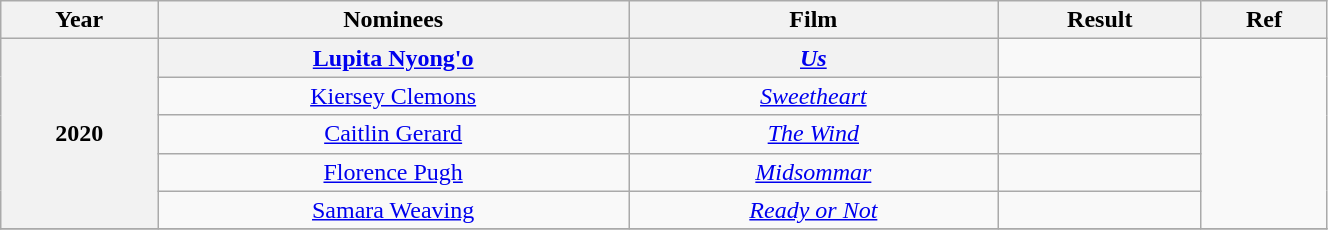<table class=wikitable style="text-align:center" width="70%">
<tr>
<th>Year</th>
<th>Nominees</th>
<th>Film</th>
<th>Result</th>
<th>Ref</th>
</tr>
<tr>
<th rowspan=5>2020</th>
<th><a href='#'>Lupita Nyong'o</a></th>
<th><em><a href='#'>Us</a></em></th>
<td></td>
<td rowspan=5></td>
</tr>
<tr>
<td><a href='#'>Kiersey Clemons</a></td>
<td><em><a href='#'>Sweetheart</a></em></td>
<td></td>
</tr>
<tr>
<td><a href='#'>Caitlin Gerard</a></td>
<td><em><a href='#'>The Wind</a></em></td>
<td></td>
</tr>
<tr>
<td><a href='#'>Florence Pugh</a></td>
<td><em><a href='#'>Midsommar</a></em></td>
<td></td>
</tr>
<tr>
<td><a href='#'>Samara Weaving</a></td>
<td><em><a href='#'>Ready or Not</a></em></td>
<td></td>
</tr>
<tr>
</tr>
</table>
